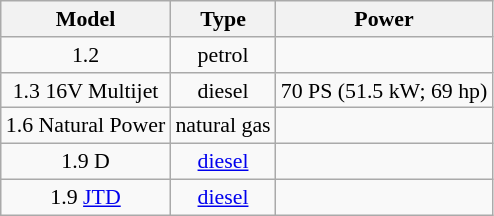<table class="wikitable" style="text-align:center; font-size: 91%;">
<tr>
<th>Model</th>
<th>Type</th>
<th>Power</th>
</tr>
<tr>
<td>1.2</td>
<td>petrol</td>
<td></td>
</tr>
<tr>
<td>1.3 16V Multijet</td>
<td>diesel</td>
<td>70 PS (51.5 kW; 69 hp)</td>
</tr>
<tr>
<td>1.6 Natural Power</td>
<td>natural gas</td>
<td></td>
</tr>
<tr>
<td>1.9 D</td>
<td><a href='#'>diesel</a></td>
<td></td>
</tr>
<tr>
<td>1.9 <a href='#'>JTD</a></td>
<td><a href='#'>diesel</a></td>
<td></td>
</tr>
</table>
